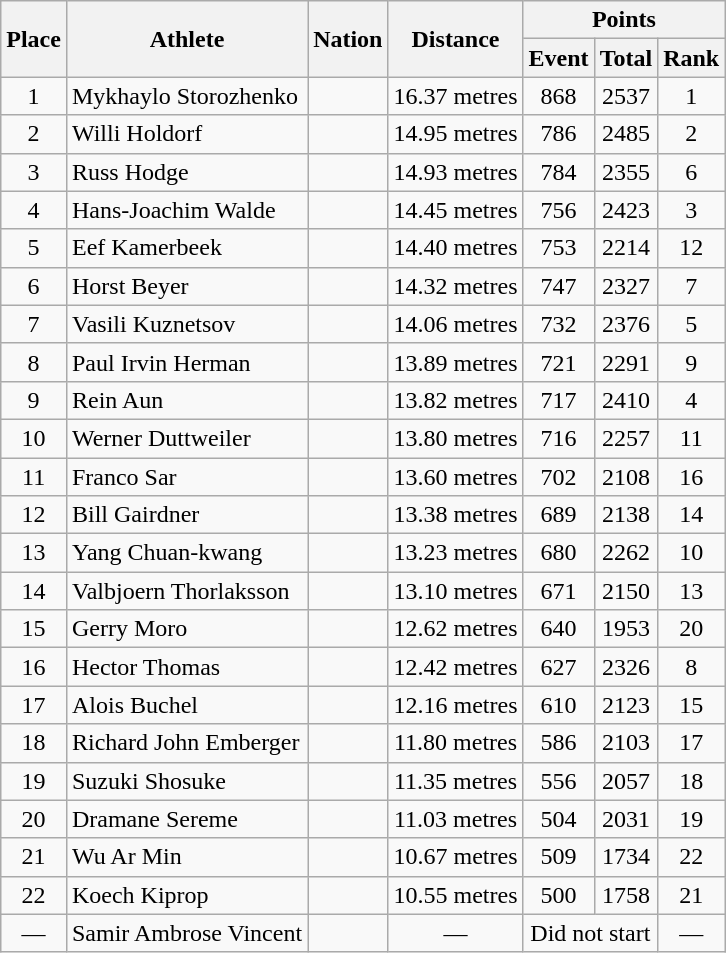<table class=wikitable>
<tr>
<th rowspan=2>Place</th>
<th rowspan=2>Athlete</th>
<th rowspan=2>Nation</th>
<th rowspan=2>Distance</th>
<th colspan=3>Points</th>
</tr>
<tr>
<th>Event</th>
<th>Total</th>
<th>Rank</th>
</tr>
<tr align=center>
<td>1</td>
<td align=left>Mykhaylo Storozhenko</td>
<td align=left></td>
<td>16.37 metres</td>
<td>868</td>
<td>2537</td>
<td>1</td>
</tr>
<tr align=center>
<td>2</td>
<td align=left>Willi Holdorf</td>
<td align=left></td>
<td>14.95 metres</td>
<td>786</td>
<td>2485</td>
<td>2</td>
</tr>
<tr align=center>
<td>3</td>
<td align=left>Russ Hodge</td>
<td align=left></td>
<td>14.93 metres</td>
<td>784</td>
<td>2355</td>
<td>6</td>
</tr>
<tr align=center>
<td>4</td>
<td align=left>Hans-Joachim Walde</td>
<td align=left></td>
<td>14.45 metres</td>
<td>756</td>
<td>2423</td>
<td>3</td>
</tr>
<tr align=center>
<td>5</td>
<td align=left>Eef Kamerbeek</td>
<td align=left></td>
<td>14.40 metres</td>
<td>753</td>
<td>2214</td>
<td>12</td>
</tr>
<tr align=center>
<td>6</td>
<td align=left>Horst Beyer</td>
<td align=left></td>
<td>14.32 metres</td>
<td>747</td>
<td>2327</td>
<td>7</td>
</tr>
<tr align=center>
<td>7</td>
<td align=left>Vasili Kuznetsov</td>
<td align=left></td>
<td>14.06 metres</td>
<td>732</td>
<td>2376</td>
<td>5</td>
</tr>
<tr align=center>
<td>8</td>
<td align=left>Paul Irvin Herman</td>
<td align=left></td>
<td>13.89 metres</td>
<td>721</td>
<td>2291</td>
<td>9</td>
</tr>
<tr align=center>
<td>9</td>
<td align=left>Rein Aun</td>
<td align=left></td>
<td>13.82 metres</td>
<td>717</td>
<td>2410</td>
<td>4</td>
</tr>
<tr align=center>
<td>10</td>
<td align=left>Werner Duttweiler</td>
<td align=left></td>
<td>13.80 metres</td>
<td>716</td>
<td>2257</td>
<td>11</td>
</tr>
<tr align=center>
<td>11</td>
<td align=left>Franco Sar</td>
<td align=left></td>
<td>13.60 metres</td>
<td>702</td>
<td>2108</td>
<td>16</td>
</tr>
<tr align=center>
<td>12</td>
<td align=left>Bill Gairdner</td>
<td align=left></td>
<td>13.38 metres</td>
<td>689</td>
<td>2138</td>
<td>14</td>
</tr>
<tr align=center>
<td>13</td>
<td align=left>Yang Chuan-kwang</td>
<td align=left></td>
<td>13.23 metres</td>
<td>680</td>
<td>2262</td>
<td>10</td>
</tr>
<tr align=center>
<td>14</td>
<td align=left>Valbjoern Thorlaksson</td>
<td align=left></td>
<td>13.10 metres</td>
<td>671</td>
<td>2150</td>
<td>13</td>
</tr>
<tr align=center>
<td>15</td>
<td align=left>Gerry Moro</td>
<td align=left></td>
<td>12.62 metres</td>
<td>640</td>
<td>1953</td>
<td>20</td>
</tr>
<tr align=center>
<td>16</td>
<td align=left>Hector Thomas</td>
<td align=left></td>
<td>12.42 metres</td>
<td>627</td>
<td>2326</td>
<td>8</td>
</tr>
<tr align=center>
<td>17</td>
<td align=left>Alois Buchel</td>
<td align=left></td>
<td>12.16 metres</td>
<td>610</td>
<td>2123</td>
<td>15</td>
</tr>
<tr align=center>
<td>18</td>
<td align=left>Richard John Emberger</td>
<td align=left></td>
<td>11.80 metres</td>
<td>586</td>
<td>2103</td>
<td>17</td>
</tr>
<tr align=center>
<td>19</td>
<td align=left>Suzuki Shosuke</td>
<td align=left></td>
<td>11.35 metres</td>
<td>556</td>
<td>2057</td>
<td>18</td>
</tr>
<tr align=center>
<td>20</td>
<td align=left>Dramane Sereme</td>
<td align=left></td>
<td>11.03 metres</td>
<td>504</td>
<td>2031</td>
<td>19</td>
</tr>
<tr align=center>
<td>21</td>
<td align=left>Wu Ar Min</td>
<td align=left></td>
<td>10.67 metres</td>
<td>509</td>
<td>1734</td>
<td>22</td>
</tr>
<tr align=center>
<td>22</td>
<td align=left>Koech Kiprop</td>
<td align=left></td>
<td>10.55 metres</td>
<td>500</td>
<td>1758</td>
<td>21</td>
</tr>
<tr align=center>
<td>—</td>
<td align=left>Samir Ambrose Vincent</td>
<td align=left></td>
<td>—</td>
<td colspan=2>Did not start</td>
<td>—</td>
</tr>
</table>
